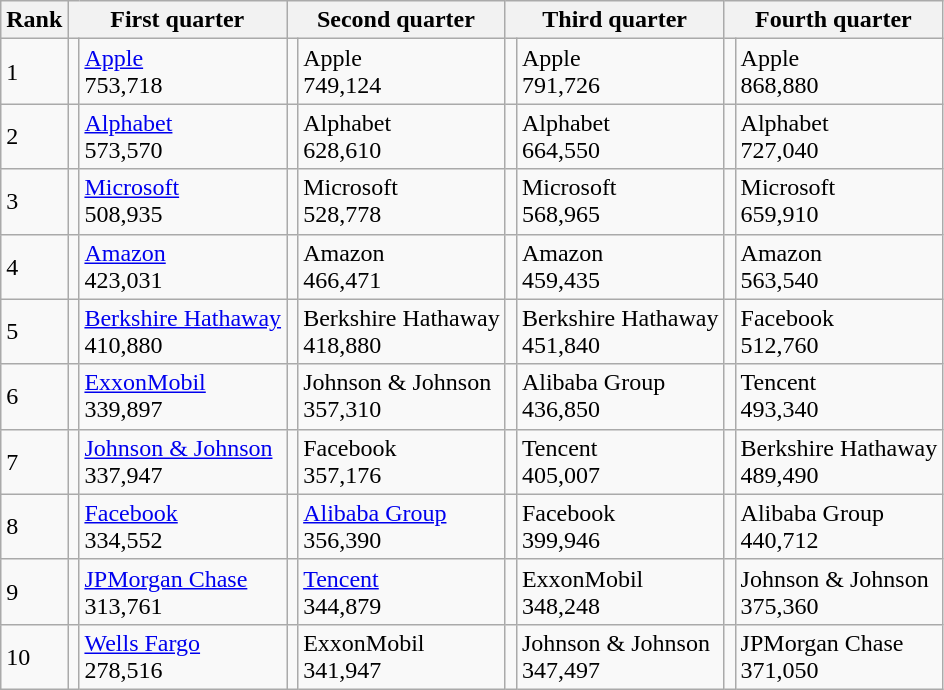<table class="wikitable">
<tr>
<th>Rank</th>
<th colspan=2>First quarter</th>
<th colspan=2>Second quarter</th>
<th colspan=2>Third quarter</th>
<th colspan=2>Fourth quarter</th>
</tr>
<tr>
<td>1</td>
<td></td>
<td><a href='#'>Apple</a> <br> 753,718</td>
<td></td>
<td>Apple <br> 749,124</td>
<td></td>
<td>Apple <br> 791,726</td>
<td></td>
<td>Apple <br> 868,880</td>
</tr>
<tr>
<td>2</td>
<td></td>
<td><a href='#'>Alphabet</a> <br> 573,570</td>
<td></td>
<td>Alphabet <br> 628,610</td>
<td></td>
<td>Alphabet <br> 664,550</td>
<td></td>
<td>Alphabet <br> 727,040</td>
</tr>
<tr>
<td>3</td>
<td></td>
<td><a href='#'>Microsoft</a> <br> 508,935</td>
<td></td>
<td>Microsoft <br> 528,778</td>
<td></td>
<td>Microsoft <br> 568,965</td>
<td></td>
<td>Microsoft <br> 659,910</td>
</tr>
<tr>
<td>4</td>
<td></td>
<td><a href='#'>Amazon</a> <br> 423,031</td>
<td></td>
<td>Amazon <br> 466,471</td>
<td></td>
<td>Amazon <br> 459,435</td>
<td></td>
<td>Amazon <br> 563,540</td>
</tr>
<tr>
<td>5</td>
<td></td>
<td><a href='#'>Berkshire Hathaway</a> <br> 410,880</td>
<td></td>
<td>Berkshire Hathaway <br> 418,880</td>
<td></td>
<td>Berkshire Hathaway <br> 451,840</td>
<td></td>
<td>Facebook <br> 512,760</td>
</tr>
<tr>
<td>6</td>
<td></td>
<td><a href='#'>ExxonMobil</a><br> 339,897</td>
<td></td>
<td>Johnson & Johnson <br> 357,310</td>
<td></td>
<td>Alibaba Group <br> 436,850</td>
<td></td>
<td>Tencent <br> 493,340</td>
</tr>
<tr>
<td>7</td>
<td></td>
<td><a href='#'>Johnson & Johnson</a> <br> 337,947</td>
<td></td>
<td>Facebook <br> 357,176</td>
<td></td>
<td>Tencent <br> 405,007</td>
<td></td>
<td>Berkshire Hathaway <br> 489,490</td>
</tr>
<tr>
<td>8</td>
<td></td>
<td><a href='#'>Facebook</a> <br> 334,552</td>
<td></td>
<td><a href='#'>Alibaba Group</a> <br> 356,390</td>
<td></td>
<td>Facebook <br> 399,946</td>
<td></td>
<td>Alibaba Group <br> 440,712</td>
</tr>
<tr>
<td>9</td>
<td></td>
<td><a href='#'>JPMorgan Chase</a> <br> 313,761</td>
<td></td>
<td><a href='#'>Tencent</a> <br> 344,879</td>
<td></td>
<td>ExxonMobil<br> 348,248</td>
<td></td>
<td>Johnson & Johnson <br> 375,360</td>
</tr>
<tr>
<td>10</td>
<td></td>
<td><a href='#'>Wells Fargo</a><br> 278,516</td>
<td></td>
<td>ExxonMobil<br> 341,947</td>
<td></td>
<td>Johnson & Johnson <br> 347,497</td>
<td></td>
<td>JPMorgan Chase <br> 371,050<br></td>
</tr>
</table>
